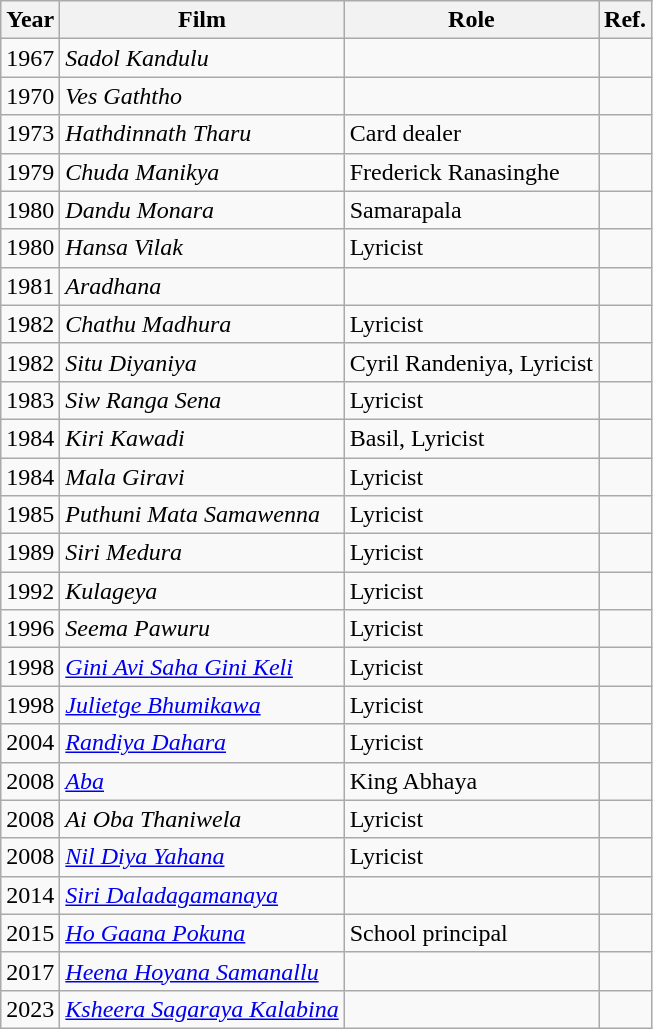<table class="wikitable">
<tr>
<th>Year</th>
<th>Film</th>
<th>Role</th>
<th>Ref.</th>
</tr>
<tr>
<td>1967</td>
<td><em>Sadol Kandulu</em></td>
<td></td>
<td></td>
</tr>
<tr>
<td>1970</td>
<td><em>Ves Gaththo</em></td>
<td></td>
<td></td>
</tr>
<tr>
<td>1973</td>
<td><em>Hathdinnath Tharu</em></td>
<td>Card dealer</td>
<td></td>
</tr>
<tr>
<td>1979</td>
<td><em>Chuda Manikya</em></td>
<td>Frederick Ranasinghe</td>
<td></td>
</tr>
<tr>
<td>1980</td>
<td><em>Dandu Monara</em></td>
<td>Samarapala</td>
<td></td>
</tr>
<tr>
<td>1980</td>
<td><em>Hansa Vilak</em></td>
<td>Lyricist</td>
<td></td>
</tr>
<tr>
<td>1981</td>
<td><em>Aradhana</em></td>
<td></td>
<td></td>
</tr>
<tr>
<td>1982</td>
<td><em>Chathu Madhura</em></td>
<td>Lyricist</td>
<td></td>
</tr>
<tr>
<td>1982</td>
<td><em>Situ Diyaniya</em></td>
<td>Cyril Randeniya, Lyricist</td>
<td></td>
</tr>
<tr>
<td>1983</td>
<td><em>Siw Ranga Sena</em></td>
<td>Lyricist</td>
<td></td>
</tr>
<tr>
<td>1984</td>
<td><em>Kiri Kawadi</em></td>
<td>Basil, Lyricist</td>
<td></td>
</tr>
<tr>
<td>1984</td>
<td><em>Mala Giravi</em></td>
<td>Lyricist</td>
<td></td>
</tr>
<tr>
<td>1985</td>
<td><em>Puthuni Mata Samawenna</em></td>
<td>Lyricist</td>
<td></td>
</tr>
<tr>
<td>1989</td>
<td><em>Siri Medura</em></td>
<td>Lyricist</td>
<td></td>
</tr>
<tr>
<td>1992</td>
<td><em>Kulageya</em></td>
<td>Lyricist</td>
<td></td>
</tr>
<tr>
<td>1996</td>
<td><em>Seema Pawuru</em></td>
<td>Lyricist</td>
<td></td>
</tr>
<tr>
<td>1998</td>
<td><em><a href='#'>Gini Avi Saha Gini Keli</a></em></td>
<td>Lyricist</td>
<td></td>
</tr>
<tr>
<td>1998</td>
<td><em><a href='#'>Julietge Bhumikawa</a></em></td>
<td>Lyricist</td>
<td></td>
</tr>
<tr>
<td>2004</td>
<td><em><a href='#'>Randiya Dahara</a></em></td>
<td>Lyricist</td>
<td></td>
</tr>
<tr>
<td>2008</td>
<td><em><a href='#'>Aba</a></em></td>
<td>King Abhaya</td>
<td></td>
</tr>
<tr>
<td>2008</td>
<td><em>Ai Oba Thaniwela</em></td>
<td>Lyricist</td>
<td></td>
</tr>
<tr>
<td>2008</td>
<td><em><a href='#'>Nil Diya Yahana</a></em></td>
<td>Lyricist</td>
<td></td>
</tr>
<tr>
<td>2014</td>
<td><em><a href='#'>Siri Daladagamanaya</a></em></td>
<td></td>
<td></td>
</tr>
<tr>
<td>2015</td>
<td><em><a href='#'>Ho Gaana Pokuna</a></em></td>
<td>School principal</td>
<td></td>
</tr>
<tr>
<td>2017</td>
<td><em><a href='#'>Heena Hoyana Samanallu</a></em></td>
<td></td>
<td></td>
</tr>
<tr>
<td>2023</td>
<td><em><a href='#'>Ksheera Sagaraya Kalabina</a></em></td>
<td></td>
<td></td>
</tr>
</table>
